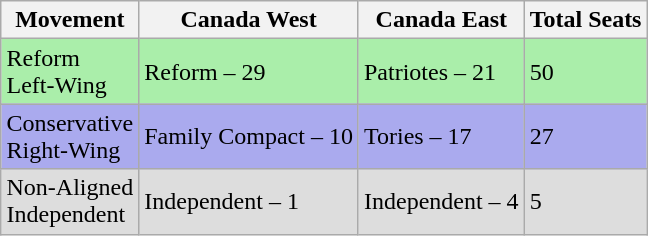<table class="wikitable" style="margin:auto;">
<tr>
<th bgcolor = #BBBBBB>Movement</th>
<th bgcolor = #BBBBBB>Canada West</th>
<th bgcolor = #BBBBBB>Canada East</th>
<th bgcolor = #BBBBBB>Total Seats</th>
</tr>
<tr>
<td bgcolor = #AAEEAA>Reform<br>Left-Wing</td>
<td bgcolor = #AAEEAA>Reform – 29</td>
<td bgcolor = #AAEEAA>Patriotes – 21</td>
<td bgcolor = #AAEEAA>50</td>
</tr>
<tr>
<td bgcolor = #AAAAEE>Conservative<br>Right-Wing</td>
<td bgcolor = #AAAAEE>Family Compact – 10</td>
<td bgcolor = #AAAAEE>Tories – 17</td>
<td bgcolor = #AAAAEE>27</td>
</tr>
<tr>
<td bgcolor = #DDDDDD>Non-Aligned<br>Independent</td>
<td bgcolor = #DDDDDD>Independent – 1</td>
<td bgcolor = #DDDDDD>Independent – 4</td>
<td bgcolor = #DDDDDD>5</td>
</tr>
</table>
